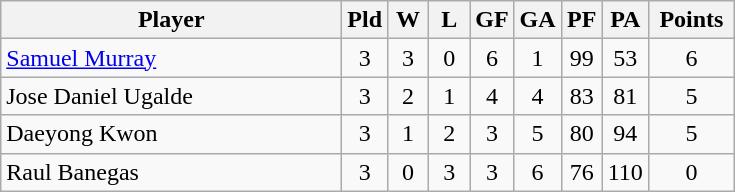<table class=wikitable style="text-align:center">
<tr>
<th width=220>Player</th>
<th width=20>Pld</th>
<th width=20>W</th>
<th width=20>L</th>
<th width=20>GF</th>
<th width=20>GA</th>
<th width=20>PF</th>
<th width=20>PA</th>
<th width=50>Points</th>
</tr>
<tr>
<td align=left> <a href='#'>Samuel Murray</a></td>
<td>3</td>
<td>3</td>
<td>0</td>
<td>6</td>
<td>1</td>
<td>99</td>
<td>53</td>
<td>6</td>
</tr>
<tr>
<td align=left> Jose Daniel Ugalde</td>
<td>3</td>
<td>2</td>
<td>1</td>
<td>4</td>
<td>4</td>
<td>83</td>
<td>81</td>
<td>5</td>
</tr>
<tr>
<td align=left> Daeyong Kwon</td>
<td>3</td>
<td>1</td>
<td>2</td>
<td>3</td>
<td>5</td>
<td>80</td>
<td>94</td>
<td>5</td>
</tr>
<tr>
<td align=left> Raul Banegas</td>
<td>3</td>
<td>0</td>
<td>3</td>
<td>3</td>
<td>6</td>
<td>76</td>
<td>110</td>
<td>0</td>
</tr>
</table>
